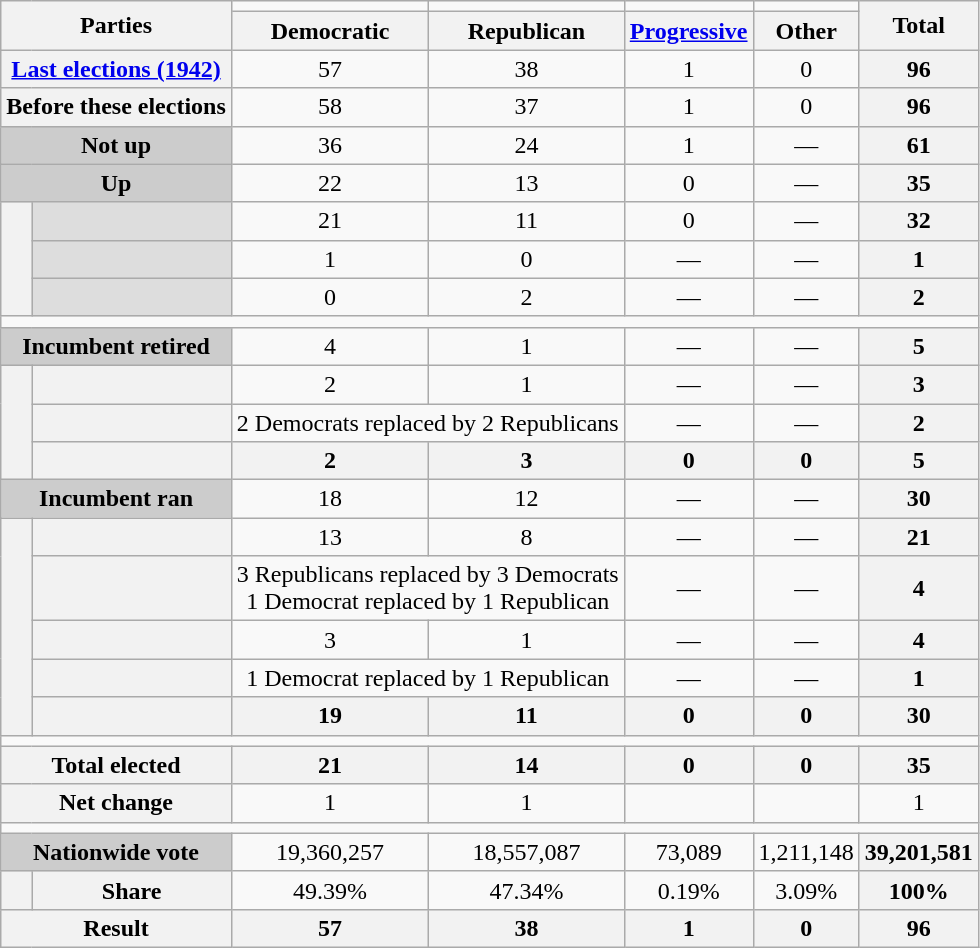<table class=wikitable style=text-align:center>
<tr>
<th colspan=2 rowspan=2>Parties</th>
<td></td>
<td></td>
<td></td>
<td></td>
<th rowspan=2>Total</th>
</tr>
<tr valign=bottom>
<th>Democratic</th>
<th>Republican</th>
<th><a href='#'>Progressive</a></th>
<th>Other</th>
</tr>
<tr>
<th colspan=2><a href='#'>Last elections (1942)</a></th>
<td>57</td>
<td>38</td>
<td>1</td>
<td>0</td>
<th>96</th>
</tr>
<tr>
<th colspan=2>Before these elections</th>
<td>58</td>
<td>37</td>
<td>1</td>
<td>0</td>
<th>96</th>
</tr>
<tr>
<th colspan=2 style="background:#ccc">Not up</th>
<td>36</td>
<td>24</td>
<td>1</td>
<td>—</td>
<th>61</th>
</tr>
<tr>
<th colspan=2 style="background:#ccc">Up</th>
<td>22</td>
<td>13</td>
<td>0</td>
<td>—</td>
<th>35</th>
</tr>
<tr>
<th rowspan=3></th>
<th style="background:#ddd"></th>
<td>21</td>
<td>11</td>
<td>0</td>
<td>—</td>
<th>32</th>
</tr>
<tr>
<th style="background:#ddd"></th>
<td>1</td>
<td>0</td>
<td>—</td>
<td>—</td>
<th>1</th>
</tr>
<tr>
<th style="background:#ddd"></th>
<td>0</td>
<td>2</td>
<td>—</td>
<td>—</td>
<th>2</th>
</tr>
<tr>
<td colspan=100></td>
</tr>
<tr>
<th colspan=2 style="background:#ccc">Incumbent retired</th>
<td>4</td>
<td>1</td>
<td>—</td>
<td>—</td>
<th>5</th>
</tr>
<tr>
<th rowspan=3></th>
<th></th>
<td>2</td>
<td>1</td>
<td>—</td>
<td>—</td>
<th>3</th>
</tr>
<tr>
<th></th>
<td colspan=2 >2 Democrats replaced by 2 Republicans</td>
<td>—</td>
<td>—</td>
<th>2</th>
</tr>
<tr>
<th></th>
<th>2</th>
<th>3</th>
<th>0</th>
<th>0</th>
<th>5</th>
</tr>
<tr>
<th colspan=2 style="background:#ccc">Incumbent ran</th>
<td>18</td>
<td>12</td>
<td>—</td>
<td>—</td>
<th>30</th>
</tr>
<tr>
<th rowspan=5></th>
<th></th>
<td>13</td>
<td>8</td>
<td>—</td>
<td>—</td>
<th>21</th>
</tr>
<tr>
<th></th>
<td colspan=2 >3 Republicans replaced by  3 Democrats<br>1 Democrat replaced by  1 Republican</td>
<td>—</td>
<td>—</td>
<th>4</th>
</tr>
<tr>
<th></th>
<td>3</td>
<td>1</td>
<td>—</td>
<td>—</td>
<th>4</th>
</tr>
<tr>
<th></th>
<td colspan=2 >1 Democrat replaced by  1 Republican</td>
<td>—</td>
<td>—</td>
<th>1</th>
</tr>
<tr>
<th></th>
<th>19</th>
<th>11</th>
<th>0</th>
<th>0</th>
<th>30</th>
</tr>
<tr>
<td colspan=99></td>
</tr>
<tr>
<th colspan=2>Total elected</th>
<th>21</th>
<th>14</th>
<th>0</th>
<th>0</th>
<th>35</th>
</tr>
<tr>
<th colspan=2>Net change</th>
<td>1</td>
<td>1</td>
<td></td>
<td></td>
<td>1</td>
</tr>
<tr>
<td colspan=99></td>
</tr>
<tr>
<th colspan=2 style="background:#ccc">Nationwide vote</th>
<td>19,360,257</td>
<td>18,557,087</td>
<td>73,089</td>
<td>1,211,148</td>
<th>39,201,581</th>
</tr>
<tr>
<th></th>
<th>Share</th>
<td>49.39%</td>
<td>47.34%</td>
<td>0.19%</td>
<td>3.09%</td>
<th>100%</th>
</tr>
<tr>
<th colspan=2>Result</th>
<th>57</th>
<th>38</th>
<th>1</th>
<th>0</th>
<th>96</th>
</tr>
</table>
